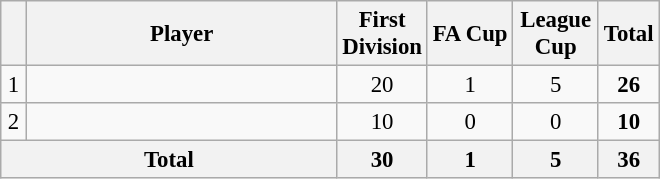<table class="wikitable sortable" style="font-size: 95%; text-align: center">
<tr>
<th width=10></th>
<th width=200>Player</th>
<th width=50>First Division</th>
<th width=50>FA Cup</th>
<th width=50>League Cup</th>
<th>Total</th>
</tr>
<tr>
<td>1</td>
<td></td>
<td>20</td>
<td>1</td>
<td>5</td>
<td><strong>26</strong></td>
</tr>
<tr>
<td>2</td>
<td></td>
<td>10</td>
<td>0</td>
<td>0</td>
<td><strong>10</strong></td>
</tr>
<tr>
<th colspan="2">Total</th>
<th>30</th>
<th>1</th>
<th>5</th>
<th>36</th>
</tr>
</table>
